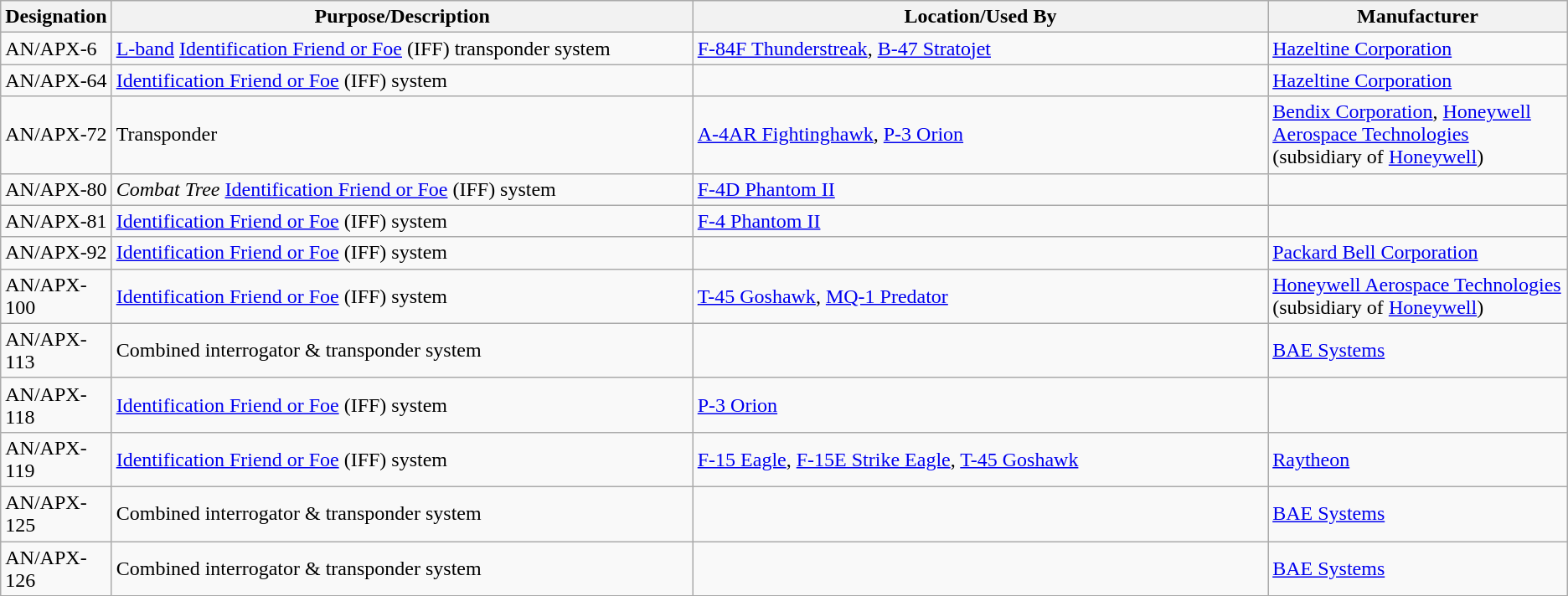<table class="wikitable sortable">
<tr>
<th scope="col">Designation</th>
<th scope="col" style="width: 500px;">Purpose/Description</th>
<th scope="col" style="width: 500px;">Location/Used By</th>
<th scope="col" style="width: 250px;">Manufacturer</th>
</tr>
<tr>
<td>AN/APX-6</td>
<td><a href='#'>L-band</a> <a href='#'>Identification Friend or Foe</a> (IFF) transponder system</td>
<td><a href='#'>F-84F Thunderstreak</a>, <a href='#'>B-47 Stratojet</a></td>
<td><a href='#'>Hazeltine Corporation</a></td>
</tr>
<tr>
<td>AN/APX-64</td>
<td><a href='#'>Identification Friend or Foe</a> (IFF) system</td>
<td></td>
<td><a href='#'>Hazeltine Corporation</a></td>
</tr>
<tr>
<td>AN/APX-72</td>
<td>Transponder</td>
<td><a href='#'>A-4AR Fightinghawk</a>, <a href='#'>P-3 Orion</a></td>
<td><a href='#'>Bendix Corporation</a>, <a href='#'>Honeywell Aerospace Technologies</a> (subsidiary of <a href='#'>Honeywell</a>)</td>
</tr>
<tr>
<td>AN/APX-80</td>
<td><em>Combat Tree</em> <a href='#'>Identification Friend or Foe</a> (IFF) system</td>
<td><a href='#'>F-4D Phantom II</a></td>
<td></td>
</tr>
<tr>
<td>AN/APX-81</td>
<td><a href='#'>Identification Friend or Foe</a> (IFF) system</td>
<td><a href='#'>F-4 Phantom II</a></td>
<td></td>
</tr>
<tr>
<td>AN/APX-92</td>
<td><a href='#'>Identification Friend or Foe</a> (IFF) system</td>
<td></td>
<td><a href='#'>Packard Bell Corporation</a></td>
</tr>
<tr>
<td>AN/APX-100</td>
<td><a href='#'>Identification Friend or Foe</a> (IFF) system</td>
<td><a href='#'>T-45 Goshawk</a>, <a href='#'>MQ-1 Predator</a></td>
<td><a href='#'>Honeywell Aerospace Technologies</a> (subsidiary of <a href='#'>Honeywell</a>)</td>
</tr>
<tr>
<td>AN/APX-113</td>
<td>Combined interrogator & transponder system</td>
<td></td>
<td><a href='#'>BAE Systems</a></td>
</tr>
<tr>
<td>AN/APX-118</td>
<td><a href='#'>Identification Friend or Foe</a> (IFF) system</td>
<td><a href='#'>P-3 Orion</a></td>
<td></td>
</tr>
<tr>
<td>AN/APX-119</td>
<td><a href='#'>Identification Friend or Foe</a> (IFF) system</td>
<td><a href='#'>F-15 Eagle</a>, <a href='#'>F-15E Strike Eagle</a>, <a href='#'>T-45 Goshawk</a></td>
<td><a href='#'>Raytheon</a></td>
</tr>
<tr>
<td>AN/APX-125</td>
<td>Combined interrogator & transponder system</td>
<td></td>
<td><a href='#'>BAE Systems</a></td>
</tr>
<tr>
<td>AN/APX-126</td>
<td>Combined interrogator & transponder system</td>
<td></td>
<td><a href='#'>BAE Systems</a></td>
</tr>
</table>
